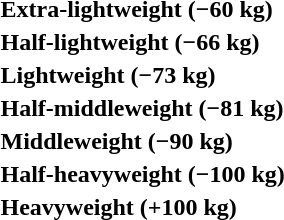<table>
<tr>
<th rowspan=2 style="text-align:left;">Extra-lightweight (−60 kg)</th>
<td rowspan=2></td>
<td rowspan=2></td>
<td></td>
</tr>
<tr>
<td></td>
</tr>
<tr>
<th rowspan=2 style="text-align:left;">Half-lightweight (−66 kg)</th>
<td rowspan=2></td>
<td rowspan=2></td>
<td></td>
</tr>
<tr>
<td></td>
</tr>
<tr>
<th rowspan=2 style="text-align:left;">Lightweight (−73 kg)</th>
<td rowspan=2></td>
<td rowspan=2></td>
<td></td>
</tr>
<tr>
<td></td>
</tr>
<tr>
<th rowspan=2 style="text-align:left;">Half-middleweight (−81 kg)</th>
<td rowspan=2></td>
<td rowspan=2></td>
<td></td>
</tr>
<tr>
<td></td>
</tr>
<tr>
<th rowspan=2 style="text-align:left;">Middleweight (−90 kg)</th>
<td rowspan=2></td>
<td rowspan=2></td>
<td></td>
</tr>
<tr>
<td></td>
</tr>
<tr>
<th rowspan=2 style="text-align:left;">Half-heavyweight (−100 kg)</th>
<td rowspan=2></td>
<td rowspan=2></td>
<td></td>
</tr>
<tr>
<td></td>
</tr>
<tr>
<th rowspan=2 style="text-align:left;">Heavyweight (+100 kg)</th>
<td rowspan=2></td>
<td rowspan=2></td>
<td></td>
</tr>
<tr>
<td></td>
</tr>
</table>
